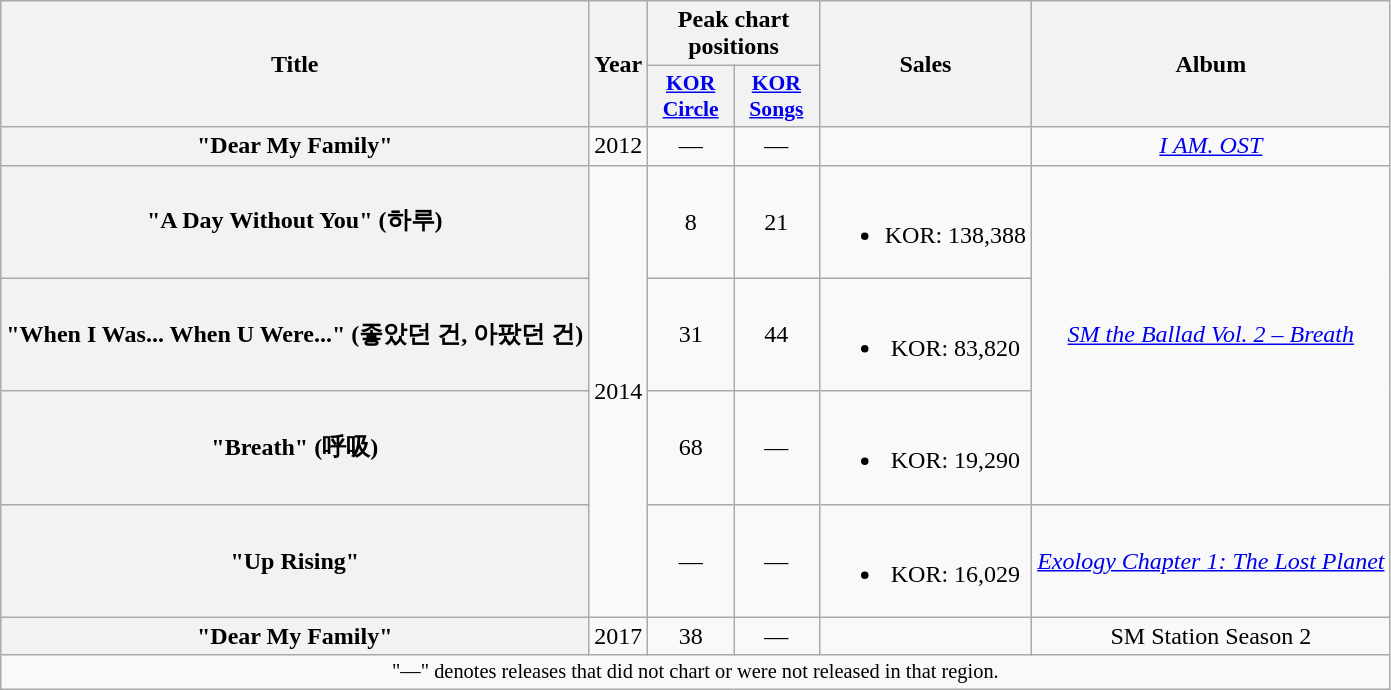<table class="wikitable plainrowheaders" style="text-align:center">
<tr>
<th scope="col" rowspan="2">Title</th>
<th scope="col" rowspan="2">Year</th>
<th scope="col" colspan="2">Peak chart positions</th>
<th scope="col" rowspan="2">Sales</th>
<th scope="col" rowspan="2">Album</th>
</tr>
<tr>
<th scope="col" style="width:3.5em;font-size:90%"><a href='#'>KOR<br>Circle</a><br></th>
<th scope="col" style="width:3.5em;font-size:90%"><a href='#'>KOR<br>Songs</a><br></th>
</tr>
<tr>
<th scope="row">"Dear My Family"<br></th>
<td>2012</td>
<td>—</td>
<td>—</td>
<td></td>
<td><em><a href='#'>I AM. OST</a></em></td>
</tr>
<tr>
<th scope="row">"A Day Without You" (하루)<br></th>
<td rowspan="4">2014</td>
<td>8</td>
<td>21</td>
<td><br><ul><li>KOR: 138,388</li></ul></td>
<td rowspan="3"><em><a href='#'>SM the Ballad Vol. 2 – Breath</a></em></td>
</tr>
<tr>
<th scope="row">"When I Was... When U Were..." (좋았던 건, 아팠던 건)<br></th>
<td>31</td>
<td>44</td>
<td><br><ul><li>KOR: 83,820</li></ul></td>
</tr>
<tr>
<th scope="row">"Breath" (呼吸)<br></th>
<td>68</td>
<td>—</td>
<td><br><ul><li>KOR: 19,290</li></ul></td>
</tr>
<tr>
<th scope="row">"Up Rising"</th>
<td>—</td>
<td>—</td>
<td><br><ul><li>KOR: 16,029</li></ul></td>
<td><em><a href='#'>Exology Chapter 1: The Lost Planet</a></em></td>
</tr>
<tr>
<th scope="row">"Dear My Family" <br></th>
<td>2017</td>
<td>38</td>
<td>—</td>
<td></td>
<td>SM Station Season 2</td>
</tr>
<tr>
<td colspan="6" style="text-align:center; font-size:85%">"—" denotes releases that did not chart or were not released in that region.</td>
</tr>
</table>
